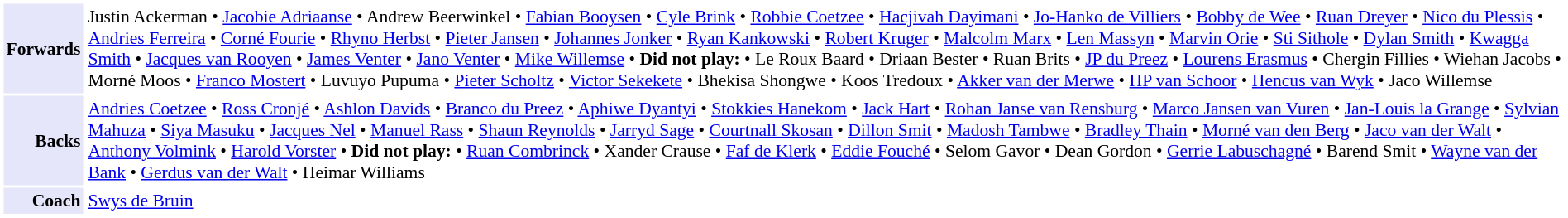<table cellpadding="2" style="border: 1px solid white; font-size:90%;">
<tr>
<td style="text-align:right;" bgcolor="lavender"><strong>Forwards</strong></td>
<td style="text-align:left;">Justin Ackerman • <a href='#'>Jacobie Adriaanse</a> • Andrew Beerwinkel • <a href='#'>Fabian Booysen</a> • <a href='#'>Cyle Brink</a> • <a href='#'>Robbie Coetzee</a> • <a href='#'>Hacjivah Dayimani</a> • <a href='#'>Jo-Hanko de Villiers</a> • <a href='#'>Bobby de Wee</a> • <a href='#'>Ruan Dreyer</a> • <a href='#'>Nico du Plessis</a> • <a href='#'>Andries Ferreira</a> • <a href='#'>Corné Fourie</a> • <a href='#'>Rhyno Herbst</a> • <a href='#'>Pieter Jansen</a> • <a href='#'>Johannes Jonker</a> • <a href='#'>Ryan Kankowski</a> • <a href='#'>Robert Kruger</a> • <a href='#'>Malcolm Marx</a> • <a href='#'>Len Massyn</a> • <a href='#'>Marvin Orie</a> • <a href='#'>Sti Sithole</a> • <a href='#'>Dylan Smith</a> • <a href='#'>Kwagga Smith</a> • <a href='#'>Jacques van Rooyen</a> • <a href='#'>James Venter</a> • <a href='#'>Jano Venter</a> • <a href='#'>Mike Willemse</a> • <strong>Did not play:</strong> • Le Roux Baard • Driaan Bester • Ruan Brits • <a href='#'>JP du Preez</a> • <a href='#'>Lourens Erasmus</a> • Chergin Fillies • Wiehan Jacobs • Morné Moos • <a href='#'>Franco Mostert</a> • Luvuyo Pupuma • <a href='#'>Pieter Scholtz</a> • <a href='#'>Victor Sekekete</a> • Bhekisa Shongwe • Koos Tredoux • <a href='#'>Akker van der Merwe</a> • <a href='#'>HP van Schoor</a> • <a href='#'>Hencus van Wyk</a> • Jaco Willemse</td>
</tr>
<tr>
<td style="text-align:right;" bgcolor="lavender"><strong>Backs</strong></td>
<td style="text-align:left;"><a href='#'>Andries Coetzee</a> • <a href='#'>Ross Cronjé</a> • <a href='#'>Ashlon Davids</a> • <a href='#'>Branco du Preez</a> • <a href='#'>Aphiwe Dyantyi</a> • <a href='#'>Stokkies Hanekom</a> • <a href='#'>Jack Hart</a> • <a href='#'>Rohan Janse van Rensburg</a> • <a href='#'>Marco Jansen van Vuren</a> • <a href='#'>Jan-Louis la Grange</a> • <a href='#'>Sylvian Mahuza</a> • <a href='#'>Siya Masuku</a> • <a href='#'>Jacques Nel</a> • <a href='#'>Manuel Rass</a> • <a href='#'>Shaun Reynolds</a> • <a href='#'>Jarryd Sage</a> • <a href='#'>Courtnall Skosan</a> • <a href='#'>Dillon Smit</a> • <a href='#'>Madosh Tambwe</a> • <a href='#'>Bradley Thain</a> • <a href='#'>Morné van den Berg</a> • <a href='#'>Jaco van der Walt</a> • <a href='#'>Anthony Volmink</a> • <a href='#'>Harold Vorster</a> • <strong>Did not play:</strong> • <a href='#'>Ruan Combrinck</a> • Xander Crause • <a href='#'>Faf de Klerk</a> • <a href='#'>Eddie Fouché</a> • Selom Gavor • Dean Gordon • <a href='#'>Gerrie Labuschagné</a> • Barend Smit • <a href='#'>Wayne van der Bank</a> • <a href='#'>Gerdus van der Walt</a> • Heimar Williams</td>
</tr>
<tr>
<td style="text-align:right;" bgcolor="lavender"><strong>Coach</strong></td>
<td style="text-align:left;"><a href='#'>Swys de Bruin</a></td>
</tr>
</table>
